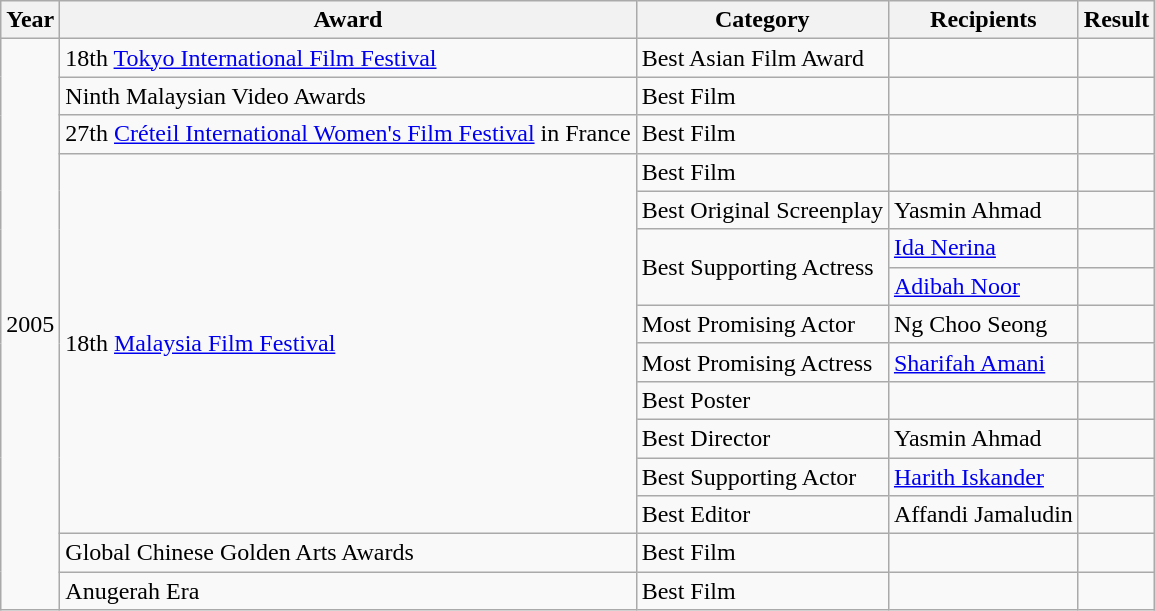<table class="wikitable">
<tr>
<th>Year</th>
<th>Award</th>
<th>Category</th>
<th>Recipients</th>
<th>Result</th>
</tr>
<tr>
<td rowspan="15">2005</td>
<td>18th <a href='#'>Tokyo International Film Festival</a></td>
<td>Best Asian Film Award</td>
<td></td>
<td></td>
</tr>
<tr>
<td>Ninth Malaysian Video Awards</td>
<td>Best Film</td>
<td></td>
<td></td>
</tr>
<tr>
<td>27th <a href='#'>Créteil International Women's Film Festival</a> in France</td>
<td>Best Film</td>
<td></td>
<td></td>
</tr>
<tr>
<td rowspan="10">18th <a href='#'>Malaysia Film Festival</a></td>
<td>Best Film</td>
<td></td>
<td></td>
</tr>
<tr>
<td>Best Original Screenplay</td>
<td>Yasmin Ahmad</td>
<td></td>
</tr>
<tr>
<td rowspan="2">Best Supporting Actress</td>
<td><a href='#'>Ida Nerina</a></td>
<td></td>
</tr>
<tr>
<td><a href='#'>Adibah Noor</a></td>
<td></td>
</tr>
<tr>
<td>Most Promising Actor</td>
<td>Ng Choo Seong</td>
<td></td>
</tr>
<tr>
<td>Most Promising Actress</td>
<td><a href='#'>Sharifah Amani</a></td>
<td></td>
</tr>
<tr>
<td>Best Poster</td>
<td></td>
<td></td>
</tr>
<tr>
<td>Best Director</td>
<td>Yasmin Ahmad</td>
<td></td>
</tr>
<tr>
<td>Best Supporting Actor</td>
<td><a href='#'>Harith Iskander</a></td>
<td></td>
</tr>
<tr>
<td>Best Editor</td>
<td>Affandi Jamaludin</td>
<td></td>
</tr>
<tr>
<td>Global Chinese Golden Arts Awards</td>
<td>Best Film</td>
<td></td>
<td></td>
</tr>
<tr>
<td>Anugerah Era</td>
<td>Best Film</td>
<td></td>
<td></td>
</tr>
</table>
